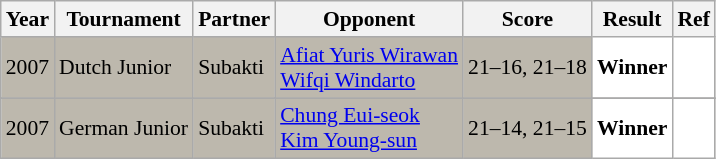<table class="sortable wikitable" style="font-size: 90%;">
<tr>
<th>Year</th>
<th>Tournament</th>
<th>Partner</th>
<th>Opponent</th>
<th>Score</th>
<th>Result</th>
<th>Ref</th>
</tr>
<tr style="background:#BDB8AD">
<td align="center">2007</td>
<td align="left">Dutch Junior</td>
<td align="left"> Subakti</td>
<td align="left"> <a href='#'>Afiat Yuris Wirawan</a> <br>  <a href='#'>Wifqi Windarto</a></td>
<td align="left">21–16, 21–18</td>
<td style="text-align:left; background:white"> <strong>Winner</strong></td>
<td style="text-align:center; background:white"></td>
</tr>
<tr>
</tr>
<tr style="background:#BDB8AD">
<td align="center">2007</td>
<td align="left">German Junior</td>
<td align="left"> Subakti</td>
<td align="left"> <a href='#'>Chung Eui-seok</a> <br>  <a href='#'>Kim Young-sun</a></td>
<td align="left">21–14, 21–15</td>
<td style="text-align:left; background:white"> <strong>Winner</strong></td>
<td style="text-align:center; background:white"></td>
</tr>
</table>
